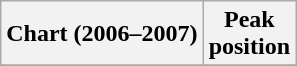<table class="wikitable">
<tr>
<th>Chart (2006–2007)</th>
<th>Peak <br> position</th>
</tr>
<tr>
</tr>
</table>
